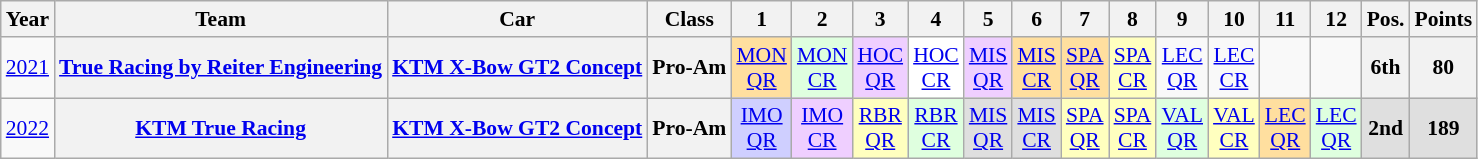<table class="wikitable" border="1" style="text-align:center; font-size:90%;">
<tr>
<th>Year</th>
<th>Team</th>
<th>Car</th>
<th>Class</th>
<th>1</th>
<th>2</th>
<th>3</th>
<th>4</th>
<th>5</th>
<th>6</th>
<th>7</th>
<th>8</th>
<th>9</th>
<th>10</th>
<th>11</th>
<th>12</th>
<th>Pos.</th>
<th>Points</th>
</tr>
<tr>
<td><a href='#'>2021</a></td>
<th><a href='#'>True Racing by Reiter Engineering</a></th>
<th><a href='#'>KTM X-Bow GT2 Concept</a></th>
<th>Pro-Am</th>
<td style="background:#ffdf9f;"><a href='#'>MON<br>QR</a><br></td>
<td style="background:#dfffdf;"><a href='#'>MON<br>CR</a><br></td>
<td style="background:#efcfff;"><a href='#'>HOC<br>QR</a><br></td>
<td style="background:#ffffff;"><a href='#'>HOC<br>CR</a><br></td>
<td style="background:#efcfff;"><a href='#'>MIS<br>QR</a><br></td>
<td style="background:#ffdf9f;"><a href='#'>MIS<br>CR</a><br></td>
<td style="background:#ffdf9f;"><a href='#'>SPA<br>QR</a><br></td>
<td style="background:#ffffbf;"><a href='#'>SPA<br>CR</a><br></td>
<td><a href='#'>LEC<br>QR</a></td>
<td><a href='#'>LEC<br>CR</a></td>
<td></td>
<td></td>
<th>6th</th>
<th>80</th>
</tr>
<tr>
<td><a href='#'>2022</a></td>
<th><a href='#'>KTM True Racing</a></th>
<th><a href='#'>KTM X-Bow GT2 Concept</a></th>
<th>Pro-Am</th>
<td style="background:#cfcfff;"><a href='#'>IMO<br>QR</a><br></td>
<td style="background:#efcfff;"><a href='#'>IMO<br>CR</a><br></td>
<td style="background:#ffffbf;"><a href='#'>RBR<br>QR</a><br></td>
<td style="background:#dfffdf;"><a href='#'>RBR<br>CR</a><br></td>
<td style="background:#dfdfdf;"><a href='#'>MIS<br>QR</a><br></td>
<td style="background:#dfdfdf;"><a href='#'>MIS<br>CR</a><br></td>
<td style="background:#ffffbf;"><a href='#'>SPA<br>QR</a><br></td>
<td style="background:#ffffbf;"><a href='#'>SPA<br>CR</a><br></td>
<td style="background:#dfffdf;"><a href='#'>VAL<br>QR</a><br></td>
<td style="background:#ffffbf;"><a href='#'>VAL<br>CR</a><br></td>
<td style="background:#ffdf9f;"><a href='#'>LEC<br>QR</a><br></td>
<td style="background:#dfffdf;"><a href='#'>LEC<br>QR</a><br></td>
<th style="background:#dfdfdf;">2nd</th>
<th style="background:#dfdfdf;">189</th>
</tr>
</table>
